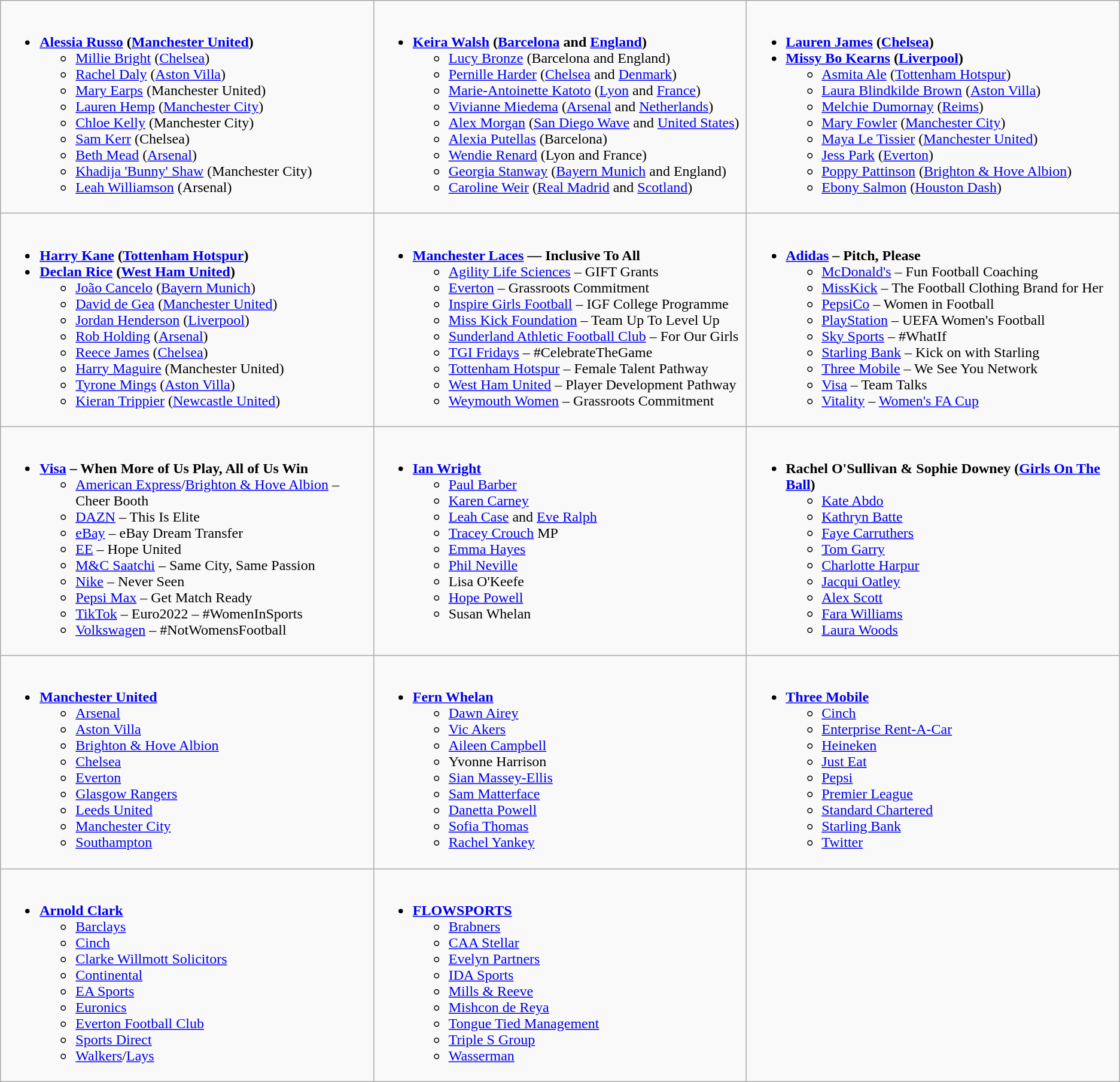<table class="wikitable">
<tr>
<td style="vertical-align:top;" width="33%"><br><ul><li><strong><a href='#'>Alessia Russo</a> (<a href='#'>Manchester United</a>)</strong><ul><li><a href='#'>Millie Bright</a> (<a href='#'>Chelsea</a>)</li><li><a href='#'>Rachel Daly</a> (<a href='#'>Aston Villa</a>)</li><li><a href='#'>Mary Earps</a> (Manchester United)</li><li><a href='#'>Lauren Hemp</a> (<a href='#'>Manchester City</a>)</li><li><a href='#'>Chloe Kelly</a> (Manchester City)</li><li><a href='#'>Sam Kerr</a> (Chelsea)</li><li><a href='#'>Beth Mead</a> (<a href='#'>Arsenal</a>)</li><li><a href='#'>Khadija 'Bunny' Shaw</a> (Manchester City)</li><li><a href='#'>Leah Williamson</a> (Arsenal)</li></ul></li></ul></td>
<td style="vertical-align:top;" width="33%"><br><ul><li><strong><a href='#'>Keira Walsh</a> (<a href='#'>Barcelona</a> and <a href='#'>England</a>)</strong><ul><li><a href='#'>Lucy Bronze</a> (Barcelona and England)</li><li><a href='#'>Pernille Harder</a> (<a href='#'>Chelsea</a> and <a href='#'>Denmark</a>)</li><li><a href='#'>Marie-Antoinette Katoto</a> (<a href='#'>Lyon</a> and <a href='#'>France</a>)</li><li><a href='#'>Vivianne Miedema</a> (<a href='#'>Arsenal</a> and <a href='#'>Netherlands</a>)</li><li><a href='#'>Alex Morgan</a> (<a href='#'>San Diego Wave</a> and <a href='#'>United States</a>)</li><li><a href='#'>Alexia Putellas</a> (Barcelona)</li><li><a href='#'>Wendie Renard</a> (Lyon and France)</li><li><a href='#'>Georgia Stanway</a> (<a href='#'>Bayern Munich</a> and England)</li><li><a href='#'>Caroline Weir</a> (<a href='#'>Real Madrid</a> and <a href='#'>Scotland</a>)</li></ul></li></ul></td>
<td style="vertical-align:top;" width="33%"><br><ul><li><strong><a href='#'>Lauren James</a> (<a href='#'>Chelsea</a>)</strong></li><li><strong><a href='#'>Missy Bo Kearns</a> (<a href='#'>Liverpool</a>)</strong><ul><li><a href='#'>Asmita Ale</a> (<a href='#'>Tottenham Hotspur</a>)</li><li><a href='#'>Laura Blindkilde Brown</a> (<a href='#'>Aston Villa</a>)</li><li><a href='#'>Melchie Dumornay</a> (<a href='#'>Reims</a>)</li><li><a href='#'>Mary Fowler</a> (<a href='#'>Manchester City</a>)</li><li><a href='#'>Maya Le Tissier</a> (<a href='#'>Manchester United</a>)</li><li><a href='#'>Jess Park</a> (<a href='#'>Everton</a>)</li><li><a href='#'>Poppy Pattinson</a> (<a href='#'>Brighton & Hove Albion</a>)</li><li><a href='#'>Ebony Salmon</a> (<a href='#'>Houston Dash</a>)</li></ul></li></ul></td>
</tr>
<tr>
<td style="vertical-align:top;" width="33%"><br><ul><li><strong><a href='#'>Harry Kane</a> (<a href='#'>Tottenham Hotspur</a>)</strong></li><li><strong><a href='#'>Declan Rice</a> (<a href='#'>West Ham United</a>)</strong><ul><li><a href='#'>João Cancelo</a> (<a href='#'>Bayern Munich</a>)</li><li><a href='#'>David de Gea</a> (<a href='#'>Manchester United</a>)</li><li><a href='#'>Jordan Henderson</a> (<a href='#'>Liverpool</a>)</li><li><a href='#'>Rob Holding</a> (<a href='#'>Arsenal</a>)</li><li><a href='#'>Reece James</a> (<a href='#'>Chelsea</a>)</li><li><a href='#'>Harry Maguire</a> (Manchester United)</li><li><a href='#'>Tyrone Mings</a> (<a href='#'>Aston Villa</a>)</li><li><a href='#'>Kieran Trippier</a> (<a href='#'>Newcastle United</a>)</li></ul></li></ul></td>
<td style="vertical-align:top;" width="33%"><br><ul><li><strong><a href='#'>Manchester Laces</a> — Inclusive To All</strong><ul><li><a href='#'>Agility Life Sciences</a> – GIFT Grants</li><li><a href='#'>Everton</a> – Grassroots Commitment</li><li><a href='#'>Inspire Girls Football</a> – IGF College Programme</li><li><a href='#'>Miss Kick Foundation</a> – Team Up To Level Up</li><li><a href='#'>Sunderland Athletic Football Club</a> – For Our Girls</li><li><a href='#'>TGI Fridays</a> – #CelebrateTheGame</li><li><a href='#'>Tottenham Hotspur</a> – Female Talent Pathway</li><li><a href='#'>West Ham United</a> – Player Development Pathway</li><li><a href='#'>Weymouth Women</a> – Grassroots Commitment</li></ul></li></ul></td>
<td style="vertical-align:top;" width="33%"><br><ul><li><strong><a href='#'>Adidas</a> – Pitch, Please</strong><ul><li><a href='#'>McDonald's</a> – Fun Football Coaching</li><li><a href='#'>MissKick</a> – The Football Clothing Brand for Her</li><li><a href='#'>PepsiCo</a> – Women in Football</li><li><a href='#'>PlayStation</a> – UEFA Women's Football</li><li><a href='#'>Sky Sports</a> – #WhatIf</li><li><a href='#'>Starling Bank</a> – Kick on with Starling</li><li><a href='#'>Three Mobile</a> – We See You Network</li><li><a href='#'>Visa</a> – Team Talks</li><li><a href='#'>Vitality</a> – <a href='#'>Women's FA Cup</a></li></ul></li></ul></td>
</tr>
<tr>
<td style="vertical-align:top;" width="33%"><br><ul><li><strong><a href='#'>Visa</a> – When More of Us Play, All of Us Win</strong><ul><li><a href='#'>American Express</a>/<a href='#'>Brighton & Hove Albion</a> – Cheer Booth</li><li><a href='#'>DAZN</a> – This Is Elite</li><li><a href='#'>eBay</a> – eBay Dream Transfer</li><li><a href='#'>EE</a> – Hope United</li><li><a href='#'>M&C Saatchi</a> – Same City, Same Passion</li><li><a href='#'>Nike</a> – Never Seen</li><li><a href='#'>Pepsi Max</a> – Get Match Ready</li><li><a href='#'>TikTok</a> – Euro2022 – #WomenInSports</li><li><a href='#'>Volkswagen</a> – #NotWomensFootball</li></ul></li></ul></td>
<td style="vertical-align:top;" width="33%"><br><ul><li><strong><a href='#'>Ian Wright</a></strong><ul><li><a href='#'>Paul Barber</a></li><li><a href='#'>Karen Carney</a></li><li><a href='#'>Leah Case</a> and <a href='#'>Eve Ralph</a></li><li><a href='#'>Tracey Crouch</a> MP</li><li><a href='#'>Emma Hayes</a></li><li><a href='#'>Phil Neville</a></li><li>Lisa O'Keefe</li><li><a href='#'>Hope Powell</a></li><li>Susan Whelan</li></ul></li></ul></td>
<td style="vertical-align:top;" width="33%"><br><ul><li><strong>Rachel O'Sullivan & Sophie Downey (<a href='#'>Girls On The Ball</a>)</strong><ul><li><a href='#'>Kate Abdo</a></li><li><a href='#'>Kathryn Batte</a></li><li><a href='#'>Faye Carruthers</a></li><li><a href='#'>Tom Garry</a></li><li><a href='#'>Charlotte Harpur</a></li><li><a href='#'>Jacqui Oatley</a></li><li><a href='#'>Alex Scott</a></li><li><a href='#'>Fara Williams</a></li><li><a href='#'>Laura Woods</a></li></ul></li></ul></td>
</tr>
<tr>
<td style="vertical-align:top;" width="33%"><br><ul><li><strong><a href='#'>Manchester United</a></strong><ul><li><a href='#'>Arsenal</a></li><li><a href='#'>Aston Villa</a></li><li><a href='#'>Brighton & Hove Albion</a></li><li><a href='#'>Chelsea</a></li><li><a href='#'>Everton</a></li><li><a href='#'>Glasgow Rangers</a></li><li><a href='#'>Leeds United</a></li><li><a href='#'>Manchester City</a></li><li><a href='#'>Southampton</a></li></ul></li></ul></td>
<td style="vertical-align:top;" width="33%"><br><ul><li><strong><a href='#'>Fern Whelan</a></strong><ul><li><a href='#'>Dawn Airey</a></li><li><a href='#'>Vic Akers</a></li><li><a href='#'>Aileen Campbell</a></li><li>Yvonne Harrison</li><li><a href='#'>Sian Massey-Ellis</a></li><li><a href='#'>Sam Matterface</a></li><li><a href='#'>Danetta Powell</a></li><li><a href='#'>Sofia Thomas</a></li><li><a href='#'>Rachel Yankey</a></li></ul></li></ul></td>
<td style="vertical-align:top;" width="33%"><br><ul><li><strong><a href='#'>Three Mobile</a></strong><ul><li><a href='#'>Cinch</a></li><li><a href='#'>Enterprise Rent-A-Car</a></li><li><a href='#'>Heineken</a></li><li><a href='#'>Just Eat</a></li><li><a href='#'>Pepsi</a></li><li><a href='#'>Premier League</a></li><li><a href='#'>Standard Chartered</a></li><li><a href='#'>Starling Bank</a></li><li><a href='#'>Twitter</a></li></ul></li></ul></td>
</tr>
<tr>
<td style="vertical-align:top;" width="33%"><br><ul><li><strong><a href='#'>Arnold Clark</a></strong><ul><li><a href='#'>Barclays</a></li><li><a href='#'>Cinch</a></li><li><a href='#'>Clarke Willmott Solicitors</a></li><li><a href='#'>Continental</a></li><li><a href='#'>EA Sports</a></li><li><a href='#'>Euronics</a></li><li><a href='#'>Everton Football Club</a></li><li><a href='#'>Sports Direct</a></li><li><a href='#'>Walkers</a>/<a href='#'>Lays</a></li></ul></li></ul></td>
<td style="vertical-align:top;" width="33%"><br><ul><li><strong><a href='#'>FLOWSPORTS</a></strong><ul><li><a href='#'>Brabners</a></li><li><a href='#'>CAA Stellar</a></li><li><a href='#'>Evelyn Partners</a></li><li><a href='#'>IDA Sports</a></li><li><a href='#'>Mills & Reeve</a></li><li><a href='#'>Mishcon de Reya</a></li><li><a href='#'>Tongue Tied Management</a></li><li><a href='#'>Triple S Group</a></li><li><a href='#'>Wasserman</a></li></ul></li></ul></td>
</tr>
</table>
